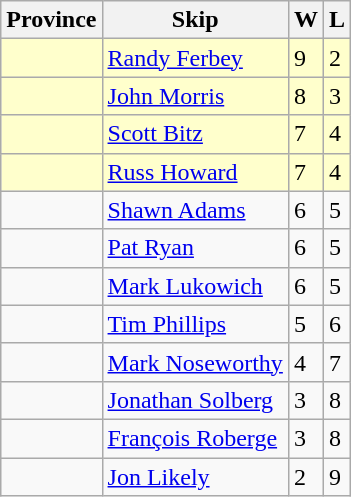<table class="wikitable">
<tr>
<th>Province</th>
<th>Skip</th>
<th>W</th>
<th>L</th>
</tr>
<tr bgcolor=#ffffcc>
<td></td>
<td><a href='#'>Randy Ferbey</a></td>
<td>9</td>
<td>2</td>
</tr>
<tr bgcolor=#ffffcc>
<td></td>
<td><a href='#'>John Morris</a></td>
<td>8</td>
<td>3</td>
</tr>
<tr bgcolor=#ffffcc>
<td></td>
<td><a href='#'>Scott Bitz</a></td>
<td>7</td>
<td>4</td>
</tr>
<tr bgcolor=#ffffcc>
<td></td>
<td><a href='#'>Russ Howard</a></td>
<td>7</td>
<td>4</td>
</tr>
<tr>
<td></td>
<td><a href='#'>Shawn Adams</a></td>
<td>6</td>
<td>5</td>
</tr>
<tr>
<td></td>
<td><a href='#'>Pat Ryan</a></td>
<td>6</td>
<td>5</td>
</tr>
<tr>
<td></td>
<td><a href='#'>Mark Lukowich</a></td>
<td>6</td>
<td>5</td>
</tr>
<tr>
<td></td>
<td><a href='#'>Tim Phillips</a></td>
<td>5</td>
<td>6</td>
</tr>
<tr>
<td></td>
<td><a href='#'>Mark Noseworthy</a></td>
<td>4</td>
<td>7</td>
</tr>
<tr>
<td></td>
<td><a href='#'>Jonathan Solberg</a></td>
<td>3</td>
<td>8</td>
</tr>
<tr>
<td></td>
<td><a href='#'>François Roberge</a></td>
<td>3</td>
<td>8</td>
</tr>
<tr>
<td></td>
<td><a href='#'>Jon Likely</a></td>
<td>2</td>
<td>9</td>
</tr>
</table>
